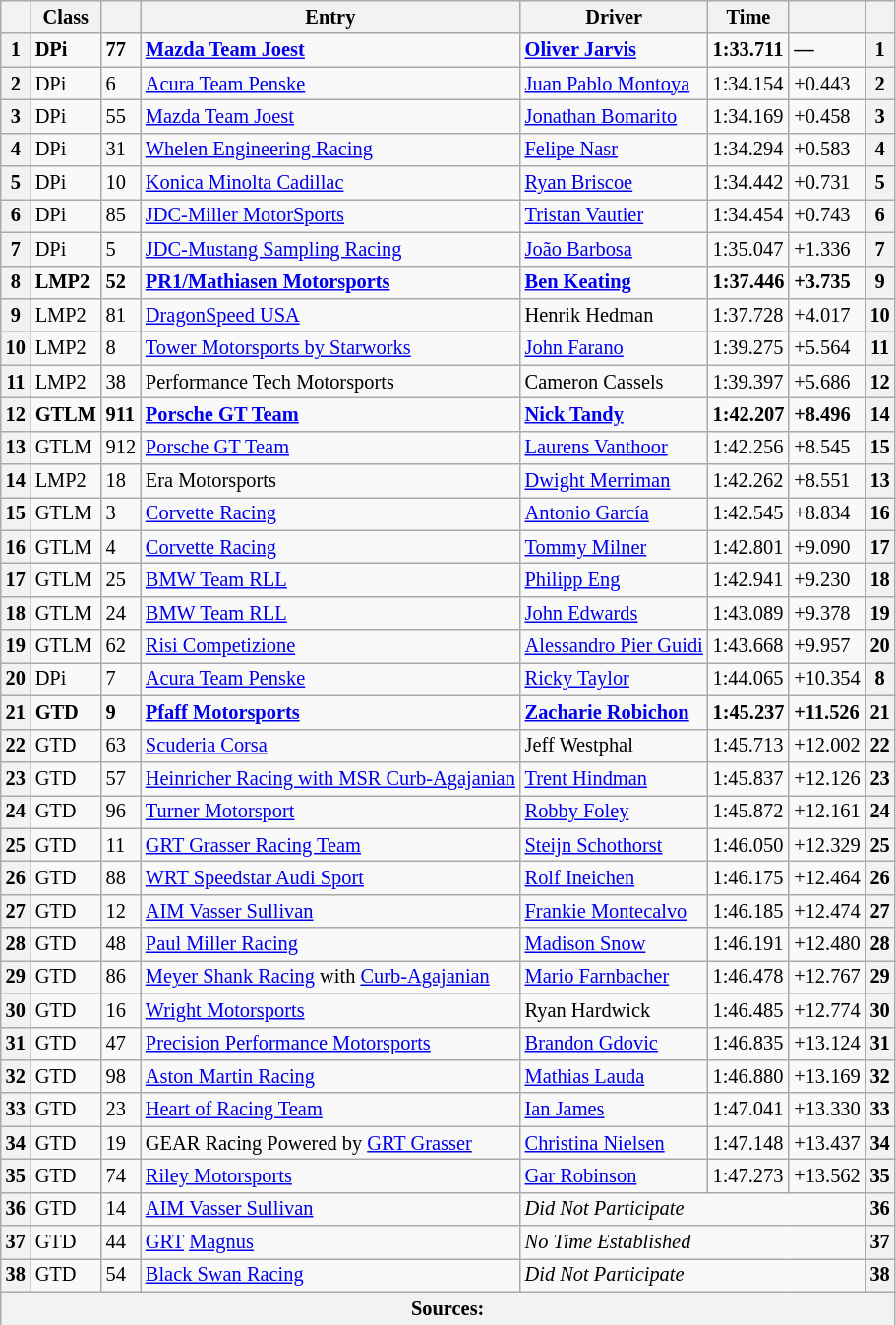<table class="wikitable" style="font-size: 85%;">
<tr>
<th scope="col"></th>
<th scope="col">Class</th>
<th scope="col"></th>
<th scope="col">Entry</th>
<th scope="col">Driver</th>
<th scope="col">Time</th>
<th scope="col"></th>
<th scope="col"></th>
</tr>
<tr style="font-weight:bold">
<th scope="row">1</th>
<td>DPi</td>
<td>77</td>
<td> <a href='#'>Mazda Team Joest</a></td>
<td> <a href='#'>Oliver Jarvis</a></td>
<td>1:33.711</td>
<td>—</td>
<th>1</th>
</tr>
<tr>
<th scope="row">2</th>
<td>DPi</td>
<td>6</td>
<td> <a href='#'>Acura Team Penske</a></td>
<td> <a href='#'>Juan Pablo Montoya</a></td>
<td>1:34.154</td>
<td>+0.443</td>
<th>2</th>
</tr>
<tr>
<th scope="row">3</th>
<td>DPi</td>
<td>55</td>
<td> <a href='#'>Mazda Team Joest</a></td>
<td> <a href='#'>Jonathan Bomarito</a></td>
<td>1:34.169</td>
<td>+0.458</td>
<th>3</th>
</tr>
<tr>
<th scope="row">4</th>
<td>DPi</td>
<td>31</td>
<td> <a href='#'>Whelen Engineering Racing</a></td>
<td> <a href='#'>Felipe Nasr</a></td>
<td>1:34.294</td>
<td>+0.583</td>
<th>4</th>
</tr>
<tr>
<th scope="row">5</th>
<td>DPi</td>
<td>10</td>
<td> <a href='#'>Konica Minolta Cadillac</a></td>
<td> <a href='#'>Ryan Briscoe</a></td>
<td>1:34.442</td>
<td>+0.731</td>
<th>5</th>
</tr>
<tr>
<th scope="row">6</th>
<td>DPi</td>
<td>85</td>
<td> <a href='#'>JDC-Miller MotorSports</a></td>
<td> <a href='#'>Tristan Vautier</a></td>
<td>1:34.454</td>
<td>+0.743</td>
<th>6</th>
</tr>
<tr>
<th scope="row">7</th>
<td>DPi</td>
<td>5</td>
<td> <a href='#'>JDC-Mustang Sampling Racing</a></td>
<td> <a href='#'>João Barbosa</a></td>
<td>1:35.047</td>
<td>+1.336</td>
<th>7</th>
</tr>
<tr style="font-weight:bold">
<th scope="row">8</th>
<td>LMP2</td>
<td>52</td>
<td> <a href='#'>PR1/Mathiasen Motorsports</a></td>
<td> <a href='#'>Ben Keating</a></td>
<td>1:37.446</td>
<td>+3.735</td>
<th>9</th>
</tr>
<tr>
<th scope="row">9</th>
<td>LMP2</td>
<td>81</td>
<td> <a href='#'>DragonSpeed USA</a></td>
<td> Henrik Hedman</td>
<td>1:37.728</td>
<td>+4.017</td>
<th>10</th>
</tr>
<tr>
<th scope="row">10</th>
<td>LMP2</td>
<td>8</td>
<td> <a href='#'>Tower Motorsports by Starworks</a></td>
<td> <a href='#'>John Farano</a></td>
<td>1:39.275</td>
<td>+5.564</td>
<th>11</th>
</tr>
<tr>
<th scope="row">11</th>
<td>LMP2</td>
<td>38</td>
<td> Performance Tech Motorsports</td>
<td> Cameron Cassels</td>
<td>1:39.397</td>
<td>+5.686</td>
<th>12</th>
</tr>
<tr style="font-weight:bold">
<th scope="row">12</th>
<td>GTLM</td>
<td>911</td>
<td> <a href='#'>Porsche GT Team</a></td>
<td> <a href='#'>Nick Tandy</a></td>
<td>1:42.207</td>
<td>+8.496</td>
<th>14</th>
</tr>
<tr>
<th scope="row">13</th>
<td>GTLM</td>
<td>912</td>
<td> <a href='#'>Porsche GT Team</a></td>
<td> <a href='#'>Laurens Vanthoor</a></td>
<td>1:42.256</td>
<td>+8.545</td>
<th>15</th>
</tr>
<tr>
<th scope="row">14</th>
<td>LMP2</td>
<td>18</td>
<td> Era Motorsports</td>
<td> <a href='#'>Dwight Merriman</a></td>
<td>1:42.262</td>
<td>+8.551</td>
<th>13</th>
</tr>
<tr>
<th scope="row">15</th>
<td>GTLM</td>
<td>3</td>
<td> <a href='#'>Corvette Racing</a></td>
<td> <a href='#'>Antonio García</a></td>
<td>1:42.545</td>
<td>+8.834</td>
<th>16</th>
</tr>
<tr>
<th scope="row">16</th>
<td>GTLM</td>
<td>4</td>
<td> <a href='#'>Corvette Racing</a></td>
<td> <a href='#'>Tommy Milner</a></td>
<td>1:42.801</td>
<td>+9.090</td>
<th>17</th>
</tr>
<tr>
<th scope="row">17</th>
<td>GTLM</td>
<td>25</td>
<td> <a href='#'>BMW Team RLL</a></td>
<td> <a href='#'>Philipp Eng</a></td>
<td>1:42.941</td>
<td>+9.230</td>
<th>18</th>
</tr>
<tr>
<th scope="row">18</th>
<td>GTLM</td>
<td>24</td>
<td> <a href='#'>BMW Team RLL</a></td>
<td> <a href='#'>John Edwards</a></td>
<td>1:43.089</td>
<td>+9.378</td>
<th>19</th>
</tr>
<tr>
<th scope="row">19</th>
<td>GTLM</td>
<td>62</td>
<td> <a href='#'>Risi Competizione</a></td>
<td> <a href='#'>Alessandro Pier Guidi</a></td>
<td>1:43.668</td>
<td>+9.957</td>
<th>20</th>
</tr>
<tr>
<th scope="row">20</th>
<td>DPi</td>
<td>7</td>
<td> <a href='#'>Acura Team Penske</a></td>
<td> <a href='#'>Ricky Taylor</a></td>
<td>1:44.065</td>
<td>+10.354</td>
<th>8</th>
</tr>
<tr style="font-weight:bold">
<th scope="row">21</th>
<td>GTD</td>
<td>9</td>
<td> <a href='#'>Pfaff Motorsports</a></td>
<td> <a href='#'>Zacharie Robichon</a></td>
<td>1:45.237</td>
<td>+11.526</td>
<th>21</th>
</tr>
<tr>
<th scope="row">22</th>
<td>GTD</td>
<td>63</td>
<td> <a href='#'>Scuderia Corsa</a></td>
<td> Jeff Westphal</td>
<td>1:45.713</td>
<td>+12.002</td>
<th>22</th>
</tr>
<tr>
<th scope="row">23</th>
<td>GTD</td>
<td>57</td>
<td> <a href='#'>Heinricher Racing with MSR Curb-Agajanian</a></td>
<td> <a href='#'>Trent Hindman</a></td>
<td>1:45.837</td>
<td>+12.126</td>
<th>23</th>
</tr>
<tr>
<th scope="row">24</th>
<td>GTD</td>
<td>96</td>
<td> <a href='#'>Turner Motorsport</a></td>
<td> <a href='#'>Robby Foley</a></td>
<td>1:45.872</td>
<td>+12.161</td>
<th>24</th>
</tr>
<tr>
<th scope="row">25</th>
<td>GTD</td>
<td>11</td>
<td> <a href='#'>GRT Grasser Racing Team</a></td>
<td> <a href='#'>Steijn Schothorst</a></td>
<td>1:46.050</td>
<td>+12.329</td>
<th>25</th>
</tr>
<tr>
<th scope="row">26</th>
<td>GTD</td>
<td>88</td>
<td> <a href='#'>WRT Speedstar Audi Sport</a></td>
<td> <a href='#'>Rolf Ineichen</a></td>
<td>1:46.175</td>
<td>+12.464</td>
<th>26</th>
</tr>
<tr>
<th scope="row">27</th>
<td>GTD</td>
<td>12</td>
<td> <a href='#'>AIM Vasser Sullivan</a></td>
<td> <a href='#'>Frankie Montecalvo</a></td>
<td>1:46.185</td>
<td>+12.474</td>
<th>27</th>
</tr>
<tr>
<th scope="row">28</th>
<td>GTD</td>
<td>48</td>
<td> <a href='#'>Paul Miller Racing</a></td>
<td> <a href='#'>Madison Snow</a></td>
<td>1:46.191</td>
<td>+12.480</td>
<th>28</th>
</tr>
<tr>
<th scope="row">29</th>
<td>GTD</td>
<td>86</td>
<td> <a href='#'>Meyer Shank Racing</a> with <a href='#'>Curb-Agajanian</a></td>
<td> <a href='#'>Mario Farnbacher</a></td>
<td>1:46.478</td>
<td>+12.767</td>
<th>29</th>
</tr>
<tr>
<th scope="row">30</th>
<td>GTD</td>
<td>16</td>
<td> <a href='#'>Wright Motorsports</a></td>
<td> Ryan Hardwick</td>
<td>1:46.485</td>
<td>+12.774</td>
<th>30</th>
</tr>
<tr>
<th scope="row">31</th>
<td>GTD</td>
<td>47</td>
<td> <a href='#'>Precision Performance Motorsports</a></td>
<td> <a href='#'>Brandon Gdovic</a></td>
<td>1:46.835</td>
<td>+13.124</td>
<th>31</th>
</tr>
<tr>
<th scope="row">32</th>
<td>GTD</td>
<td>98</td>
<td> <a href='#'>Aston Martin Racing</a></td>
<td> <a href='#'>Mathias Lauda</a></td>
<td>1:46.880</td>
<td>+13.169</td>
<th>32</th>
</tr>
<tr>
<th scope="row">33</th>
<td>GTD</td>
<td>23</td>
<td> <a href='#'>Heart of Racing Team</a></td>
<td> <a href='#'>Ian James</a></td>
<td>1:47.041</td>
<td>+13.330</td>
<th>33</th>
</tr>
<tr>
<th scope="row">34</th>
<td>GTD</td>
<td>19</td>
<td> GEAR Racing Powered by <a href='#'>GRT Grasser</a></td>
<td> <a href='#'>Christina Nielsen</a></td>
<td>1:47.148</td>
<td>+13.437</td>
<th>34</th>
</tr>
<tr>
<th scope="row">35</th>
<td>GTD</td>
<td>74</td>
<td> <a href='#'>Riley Motorsports</a></td>
<td> <a href='#'>Gar Robinson</a></td>
<td>1:47.273</td>
<td>+13.562</td>
<th>35</th>
</tr>
<tr>
<th scope="row">36</th>
<td>GTD</td>
<td>14</td>
<td> <a href='#'>AIM Vasser Sullivan</a></td>
<td colspan="3"><em>Did Not Participate</em></td>
<th>36</th>
</tr>
<tr>
<th scope="row">37</th>
<td>GTD</td>
<td>44</td>
<td> <a href='#'>GRT</a> <a href='#'>Magnus</a></td>
<td colspan="3"><em>No Time Established</em></td>
<th>37</th>
</tr>
<tr>
<th scope="row">38</th>
<td>GTD</td>
<td>54</td>
<td> <a href='#'>Black Swan Racing</a></td>
<td colspan="3"><em>Did Not Participate</em></td>
<th>38</th>
</tr>
<tr>
<th colspan="8">Sources:</th>
</tr>
</table>
